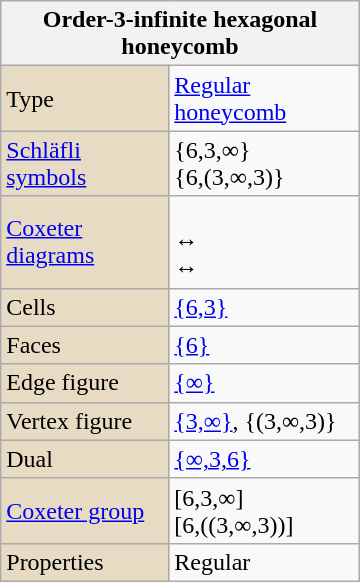<table class="wikitable" align="right" style="margin-left:10px" width=240>
<tr>
<th bgcolor=#e7dcc3 colspan=2>Order-3-infinite hexagonal honeycomb</th>
</tr>
<tr>
<td bgcolor=#e7dcc3>Type</td>
<td><a href='#'>Regular honeycomb</a></td>
</tr>
<tr>
<td bgcolor=#e7dcc3><a href='#'>Schläfli symbols</a></td>
<td>{6,3,∞}<br>{6,(3,∞,3)}</td>
</tr>
<tr>
<td bgcolor=#e7dcc3><a href='#'>Coxeter diagrams</a></td>
<td><br> ↔ <br> ↔ </td>
</tr>
<tr>
<td bgcolor=#e7dcc3>Cells</td>
<td><a href='#'>{6,3}</a> </td>
</tr>
<tr>
<td bgcolor=#e7dcc3>Faces</td>
<td><a href='#'>{6}</a></td>
</tr>
<tr>
<td bgcolor=#e7dcc3>Edge figure</td>
<td><a href='#'>{∞}</a></td>
</tr>
<tr>
<td bgcolor=#e7dcc3>Vertex figure</td>
<td><a href='#'>{3,∞}</a>, {(3,∞,3)}<br></td>
</tr>
<tr>
<td bgcolor=#e7dcc3>Dual</td>
<td><a href='#'>{∞,3,6}</a></td>
</tr>
<tr>
<td bgcolor=#e7dcc3><a href='#'>Coxeter group</a></td>
<td>[6,3,∞]<br>[6,((3,∞,3))]</td>
</tr>
<tr>
<td bgcolor=#e7dcc3>Properties</td>
<td>Regular</td>
</tr>
</table>
